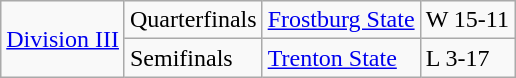<table class="wikitable">
<tr>
<td rowspan="2"><a href='#'>Division III</a></td>
<td>Quarterfinals</td>
<td><a href='#'>Frostburg State</a></td>
<td>W 15-11</td>
</tr>
<tr>
<td>Semifinals</td>
<td><a href='#'>Trenton State</a></td>
<td>L 3-17</td>
</tr>
</table>
